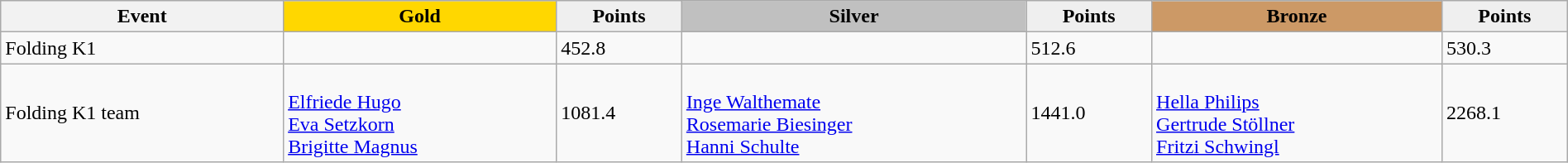<table class="wikitable" width=100%>
<tr>
<th>Event</th>
<td align=center bgcolor="gold"><strong>Gold</strong></td>
<td align=center bgcolor="EFEFEF"><strong>Points</strong></td>
<td align=center bgcolor="silver"><strong>Silver</strong></td>
<td align=center bgcolor="EFEFEF"><strong>Points</strong></td>
<td align=center bgcolor="CC9966"><strong>Bronze</strong></td>
<td align=center bgcolor="EFEFEF"><strong>Points</strong></td>
</tr>
<tr>
<td>Folding K1</td>
<td></td>
<td>452.8</td>
<td></td>
<td>512.6</td>
<td></td>
<td>530.3</td>
</tr>
<tr>
<td>Folding K1 team</td>
<td><br><a href='#'>Elfriede Hugo</a><br><a href='#'>Eva Setzkorn</a><br><a href='#'>Brigitte Magnus</a></td>
<td>1081.4</td>
<td><br><a href='#'>Inge Walthemate</a><br><a href='#'>Rosemarie Biesinger</a><br><a href='#'>Hanni Schulte</a></td>
<td>1441.0</td>
<td><br><a href='#'>Hella Philips</a><br><a href='#'>Gertrude Stöllner</a><br><a href='#'>Fritzi Schwingl</a></td>
<td>2268.1</td>
</tr>
</table>
